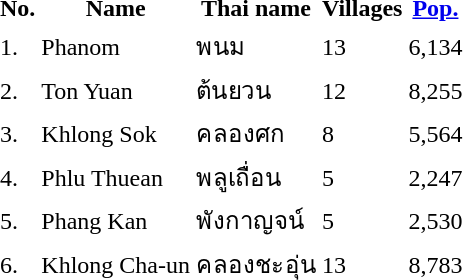<table>
<tr valign=top>
<td><br><table>
<tr>
<th>No.</th>
<th>Name</th>
<th>Thai name</th>
<th>Villages</th>
<th><a href='#'>Pop.</a></th>
</tr>
<tr>
<td>1.</td>
<td>Phanom</td>
<td>พนม</td>
<td>13</td>
<td>6,134</td>
</tr>
<tr>
<td>2.</td>
<td>Ton Yuan</td>
<td>ต้นยวน</td>
<td>12</td>
<td>8,255</td>
</tr>
<tr>
<td>3.</td>
<td>Khlong Sok</td>
<td>คลองศก</td>
<td>8</td>
<td>5,564</td>
</tr>
<tr>
<td>4.</td>
<td>Phlu Thuean</td>
<td>พลูเถื่อน</td>
<td>5</td>
<td>2,247</td>
</tr>
<tr>
<td>5.</td>
<td>Phang Kan</td>
<td>พังกาญจน์</td>
<td>5</td>
<td>2,530</td>
</tr>
<tr>
<td>6.</td>
<td>Khlong Cha-un</td>
<td>คลองชะอุ่น</td>
<td>13</td>
<td>8,783</td>
</tr>
</table>
</td>
<td> </td>
</tr>
</table>
